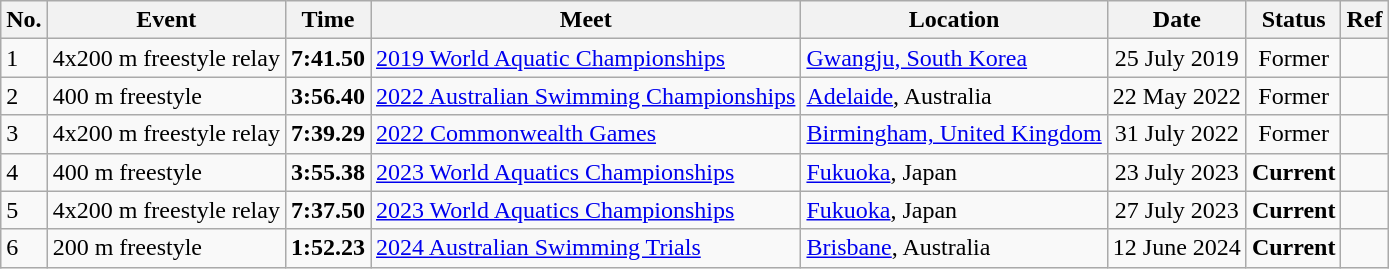<table class="wikitable">
<tr>
<th>No.</th>
<th>Event</th>
<th>Time</th>
<th>Meet</th>
<th>Location</th>
<th>Date</th>
<th>Status</th>
<th>Ref</th>
</tr>
<tr>
<td>1</td>
<td>4x200 m freestyle relay</td>
<td align="center"><strong>7:41.50</strong></td>
<td><a href='#'>2019 World Aquatic Championships</a></td>
<td><a href='#'>Gwangju, South Korea</a></td>
<td align="center">25 July 2019</td>
<td align="center">Former</td>
<td align="center"></td>
</tr>
<tr>
<td>2</td>
<td>400 m freestyle</td>
<td align="center"><strong>3:56.40</strong></td>
<td><a href='#'>2022 Australian Swimming Championships</a></td>
<td><a href='#'>Adelaide</a>, Australia</td>
<td align="center">22 May 2022</td>
<td align="center">Former</td>
<td align="center"></td>
</tr>
<tr>
<td>3</td>
<td>4x200 m freestyle relay</td>
<td align="center"><strong>7:39.29</strong></td>
<td><a href='#'>2022 Commonwealth Games</a></td>
<td><a href='#'>Birmingham, United Kingdom</a></td>
<td align="center">31 July 2022</td>
<td align="center">Former</td>
<td align="center"></td>
</tr>
<tr>
<td>4</td>
<td>400 m freestyle</td>
<td align="center"><strong>3:55.38</strong></td>
<td><a href='#'>2023 World Aquatics Championships</a></td>
<td><a href='#'>Fukuoka</a>, Japan</td>
<td align="center">23 July 2023</td>
<td align="center"><strong>Current</strong></td>
<td align="center"></td>
</tr>
<tr>
<td>5</td>
<td>4x200 m freestyle relay</td>
<td align="center"><strong>7:37.50</strong></td>
<td><a href='#'>2023 World Aquatics Championships</a></td>
<td><a href='#'>Fukuoka</a>, Japan</td>
<td align="center">27 July 2023</td>
<td align="center"><strong>Current</strong></td>
<td align="center"></td>
</tr>
<tr>
<td>6</td>
<td>200 m freestyle</td>
<td align="center"><strong>1:52.23</strong></td>
<td><a href='#'>2024 Australian Swimming Trials</a></td>
<td><a href='#'>Brisbane</a>, Australia</td>
<td align="center">12 June 2024</td>
<td align="center"><strong>Current</strong></td>
<td align="center"></td>
</tr>
</table>
